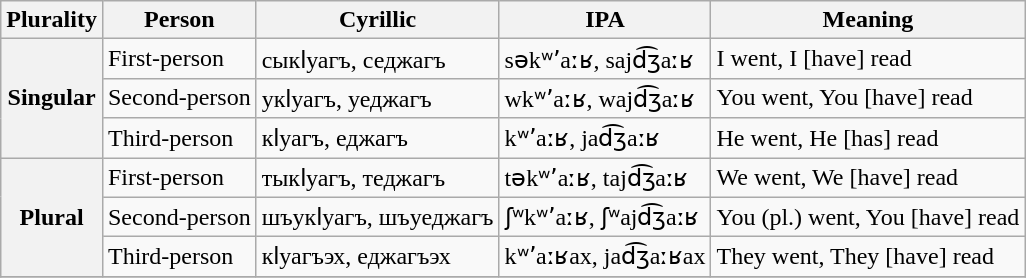<table class="wikitable">
<tr>
<th>Plurality</th>
<th>Person</th>
<th>Cyrillic</th>
<th>IPA</th>
<th>Meaning</th>
</tr>
<tr>
<th rowspan=3>Singular</th>
<td>First-person</td>
<td>сыкӏуагъ, седжагъ</td>
<td>səkʷʼaːʁ, sajd͡ʒaːʁ</td>
<td>I went, I [have] read</td>
</tr>
<tr>
<td>Second-person</td>
<td>укӏуагъ, уеджагъ</td>
<td>wkʷʼaːʁ, wajd͡ʒaːʁ</td>
<td>You went, You [have] read</td>
</tr>
<tr>
<td>Third-person</td>
<td>кӏуагъ, еджагъ</td>
<td>kʷʼaːʁ, jad͡ʒaːʁ</td>
<td>He went, He [has] read</td>
</tr>
<tr>
<th rowspan=3>Plural</th>
<td>First-person</td>
<td>тыкӏуагъ, теджагъ</td>
<td>təkʷʼaːʁ, tajd͡ʒaːʁ</td>
<td>We went, We [have] read</td>
</tr>
<tr>
<td>Second-person</td>
<td>шъукӏуагъ, шъуеджагъ</td>
<td>ʃʷkʷʼaːʁ, ʃʷajd͡ʒaːʁ</td>
<td>You (pl.) went, You [have] read</td>
</tr>
<tr>
<td>Third-person</td>
<td>кӏуагъэх, еджагъэх</td>
<td>kʷʼaːʁax, jad͡ʒaːʁax</td>
<td>They went, They [have] read</td>
</tr>
<tr>
</tr>
</table>
